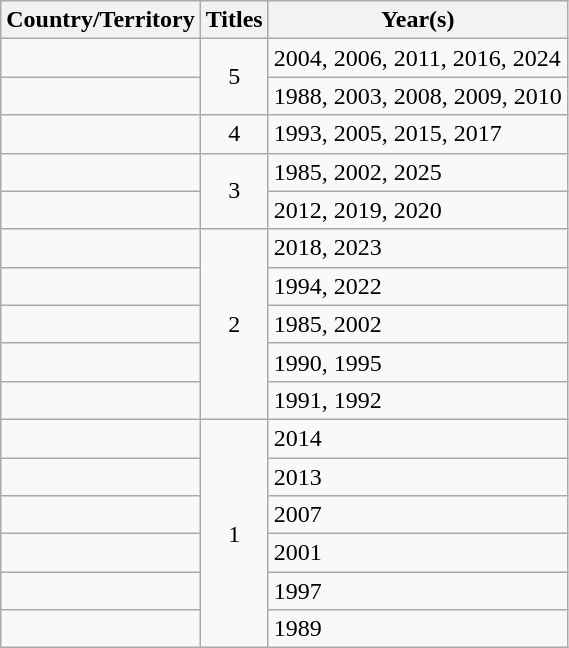<table class="wikitable">
<tr>
<th>Country/Territory</th>
<th>Titles</th>
<th>Year(s)</th>
</tr>
<tr>
<td></td>
<td rowspan="2" style="text-align:center;">5</td>
<td>2004, 2006, 2011, 2016, 2024</td>
</tr>
<tr>
<td></td>
<td>1988, 2003, 2008, 2009, 2010</td>
</tr>
<tr>
<td></td>
<td style="text-align:center;">4</td>
<td>1993, 2005, 2015, 2017</td>
</tr>
<tr>
<td></td>
<td rowspan="2" style="text-align:center;">3</td>
<td>1985, 2002, 2025</td>
</tr>
<tr>
<td></td>
<td>2012, 2019, 2020</td>
</tr>
<tr>
<td></td>
<td rowspan="5" style="text-align:center;">2</td>
<td>2018, 2023</td>
</tr>
<tr>
<td></td>
<td>1994, 2022</td>
</tr>
<tr>
<td></td>
<td>1985, 2002</td>
</tr>
<tr>
<td></td>
<td>1990, 1995</td>
</tr>
<tr>
<td></td>
<td>1991, 1992</td>
</tr>
<tr>
<td></td>
<td rowspan="7"style="text-align:center;">1</td>
<td>2014</td>
</tr>
<tr>
<td></td>
<td>2013</td>
</tr>
<tr>
<td></td>
<td>2007</td>
</tr>
<tr>
<td></td>
<td>2001</td>
</tr>
<tr>
<td></td>
<td>1997</td>
</tr>
<tr>
<td></td>
<td>1989</td>
</tr>
</table>
